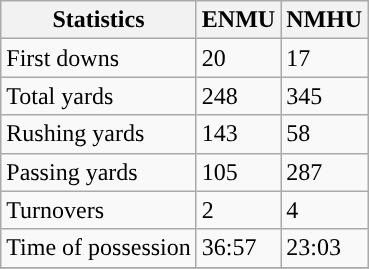<table class="wikitable">
<tr>
<th>Statistics</th>
<th>ENMU</th>
<th>NMHU</th>
</tr>
<tr>
<td>First downs</td>
<td>20</td>
<td>17</td>
</tr>
<tr>
<td>Total yards</td>
<td>248</td>
<td>345</td>
</tr>
<tr>
<td>Rushing yards</td>
<td>143</td>
<td>58</td>
</tr>
<tr>
<td>Passing yards</td>
<td>105</td>
<td>287</td>
</tr>
<tr>
<td>Turnovers</td>
<td>2</td>
<td>4</td>
</tr>
<tr>
<td>Time of possession</td>
<td>36:57</td>
<td>23:03</td>
</tr>
<tr>
</tr>
</table>
